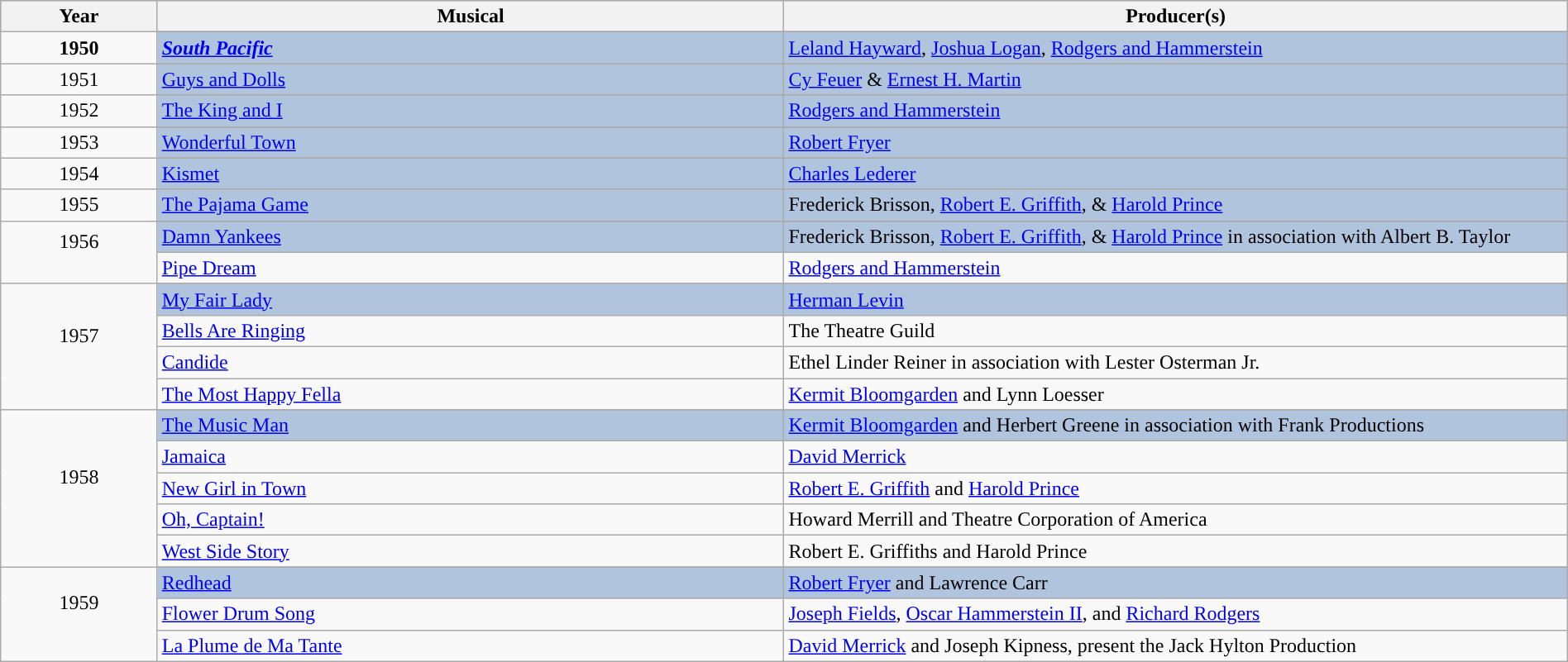<table class="wikitable" style="width:100%;">
<tr style="background:#bebebe;">
<th style="width:10%;">Year</th>
<th style="width:40%;">Musical</th>
<th style="width:50%;">Producer(s)</th>
</tr>
<tr>
<td rowspan="2" align="center"><strong>1950</strong><br></td>
</tr>
<tr style="background:#B0C4DE">
<td><strong><em><a href='#'>South Pacific</a><em> <strong> <br></strong><strong></td>
<td></strong><a href='#'>Leland Hayward</a>, <a href='#'>Joshua Logan</a>, <a href='#'>Rodgers and Hammerstein</a><strong></td>
</tr>
<tr>
<td rowspan="2" align="center"></strong>1951<strong><br></td>
</tr>
<tr style="background:#B0C4DE">
<td></em></strong><a href='#'>Guys and Dolls</a><strong><em><br></strong><strong></td>
<td></strong><a href='#'>Cy Feuer</a> & <a href='#'>Ernest H. Martin</a><strong></td>
</tr>
<tr>
<td rowspan="2" align="center"></strong>1952<strong><br></td>
</tr>
<tr style="background:#B0C4DE">
<td></em></strong><a href='#'>The King and I</a><strong><em><br></strong><strong></td>
<td></strong><a href='#'>Rodgers and Hammerstein</a><strong></td>
</tr>
<tr>
<td rowspan="2" align="center"></strong>1953<strong><br></td>
</tr>
<tr style="background:#B0C4DE">
<td></em></strong><a href='#'>Wonderful Town</a><strong><em><br></strong><strong></td>
<td></strong><a href='#'>Robert Fryer</a><strong></td>
</tr>
<tr>
<td rowspan="2" align="center"></strong>1954<strong><br></td>
</tr>
<tr style="background:#B0C4DE">
<td></em><a href='#'></strong>Kismet<strong></a><em><br></strong><strong></td>
<td></strong><a href='#'>Charles Lederer</a><strong></td>
</tr>
<tr>
<td rowspan="2" align="center"></strong>1955<strong><br></td>
</tr>
<tr style="background:#B0C4DE">
<td></em></strong><a href='#'>The Pajama Game</a><strong><em><br></strong><strong></td>
<td></strong>Frederick Brisson, <a href='#'>Robert E. Griffith</a>, & <a href='#'>Harold Prince</a><strong></td>
</tr>
<tr>
<td rowspan="3" align="center"></strong>1956<strong><br><br></td>
</tr>
<tr style="background:#B0C4DE">
<td></em></strong><a href='#'>Damn Yankees</a><strong><em><br></strong><strong></td>
<td></strong>Frederick Brisson, <a href='#'>Robert E. Griffith</a>, & <a href='#'>Harold Prince</a> in association with Albert B. Taylor<strong></td>
</tr>
<tr>
<td></em><a href='#'>Pipe Dream</a><em><br></td>
<td><a href='#'>Rodgers and Hammerstein</a></td>
</tr>
<tr>
<td rowspan="5" align="center"></strong>1957<strong><br><br></td>
</tr>
<tr style="background:#B0C4DE">
<td></em></strong><a href='#'>My Fair Lady</a><strong><em><br></strong><strong></td>
<td></strong><a href='#'>Herman Levin</a><strong></td>
</tr>
<tr>
<td></em><a href='#'>Bells Are Ringing</a><em><br></td>
<td>The Theatre Guild</td>
</tr>
<tr>
<td></em><a href='#'>Candide</a><em><br></td>
<td>Ethel Linder Reiner in association with Lester Osterman Jr.</td>
</tr>
<tr>
<td></em><a href='#'>The Most Happy Fella</a><em><br></td>
<td><a href='#'>Kermit Bloomgarden</a> and Lynn Loesser</td>
</tr>
<tr>
<td rowspan="6" align="center"></strong>1958<strong><br><br></td>
</tr>
<tr style="background:#B0C4DE">
<td></em></strong><a href='#'>The Music Man</a><strong><em><br></strong><strong></td>
<td></strong><a href='#'>Kermit Bloomgarden</a> and Herbert Greene in association with Frank Productions<strong></td>
</tr>
<tr>
<td></em><a href='#'>Jamaica</a><em><br></td>
<td><a href='#'>David Merrick</a></td>
</tr>
<tr>
<td></em><a href='#'>New Girl in Town</a><em><br></td>
<td><a href='#'>Robert E. Griffith</a> and <a href='#'>Harold Prince</a></td>
</tr>
<tr>
<td></em><a href='#'>Oh, Captain!</a><em><br></td>
<td>Howard Merrill and Theatre Corporation of America</td>
</tr>
<tr>
<td></em><a href='#'>West Side Story</a><em><br></td>
<td>Robert E. Griffiths and Harold Prince</td>
</tr>
<tr>
<td rowspan="4" align="center"></strong>1959<strong><br><br></td>
</tr>
<tr style="background:#B0C4DE">
<td></em><a href='#'></strong>Redhead<strong></a><em><br></strong><strong></td>
<td></strong><a href='#'>Robert Fryer</a> and Lawrence Carr<strong></td>
</tr>
<tr>
<td></em><a href='#'>Flower Drum Song</a><em><br></td>
<td><a href='#'>Joseph Fields</a>, <a href='#'>Oscar Hammerstein II</a>, and <a href='#'>Richard Rodgers</a></td>
</tr>
<tr>
<td></em><a href='#'>La Plume de Ma Tante</a><em><br></td>
<td><a href='#'>David Merrick</a> and Joseph Kipness, present the Jack Hylton Production</td>
</tr>
</table>
